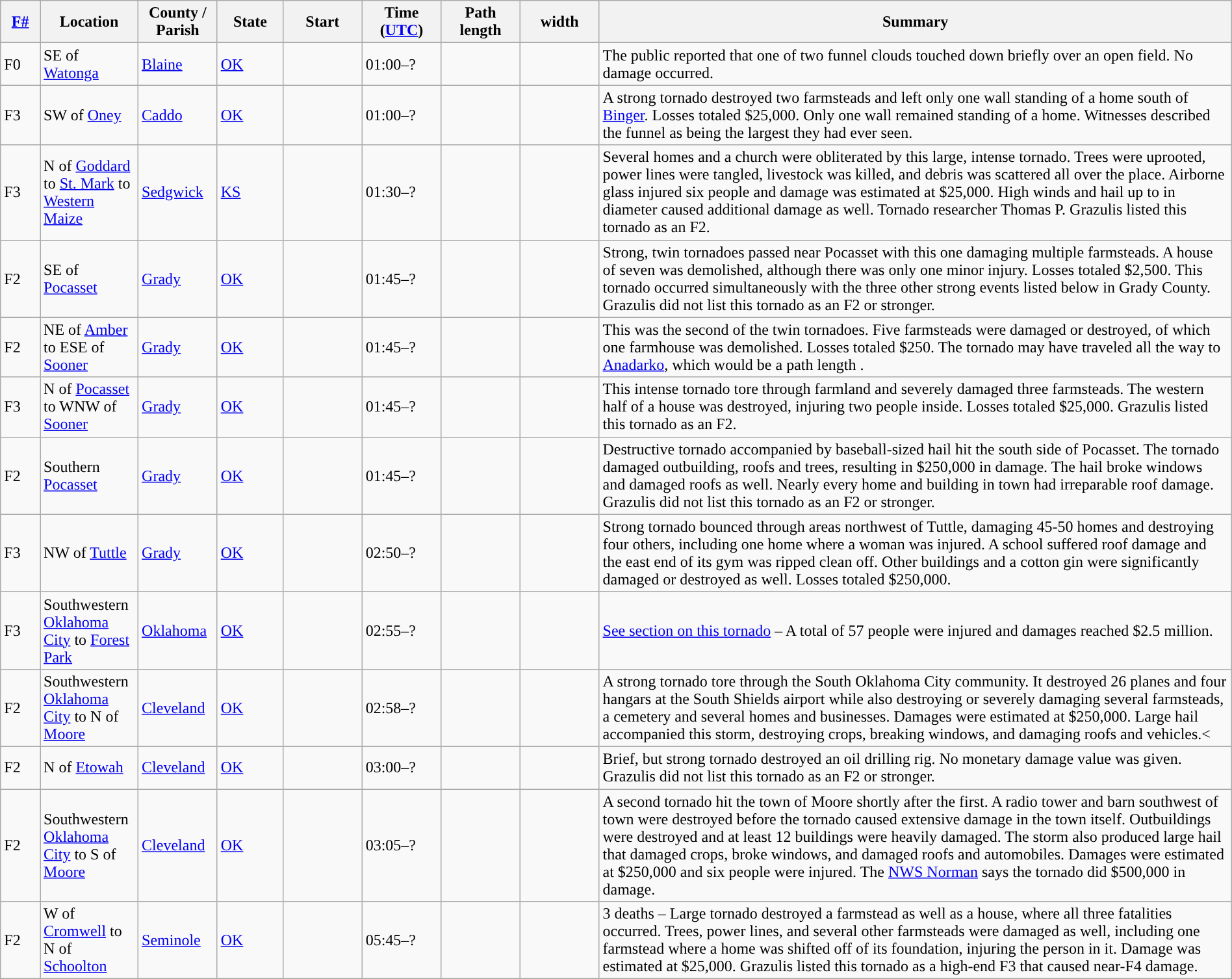<table class="wikitable sortable" style="width:100%;">
<tr>
<th scope="col"  style="width:3%; text-align:center;"><a href='#'>F#</a></th>
<th scope="col"  style="width:7%; text-align:center;" class="unsortable">Location</th>
<th scope="col"  style="width:6%; text-align:center;" class="unsortable">County / Parish</th>
<th scope="col"  style="width:5%; text-align:center;">State</th>
<th scope="col"  style="width:6%; text-align:center;">Start<br></th>
<th scope="col"  style="width:6%; text-align:center;">Time (<a href='#'>UTC</a>)</th>
<th scope="col"  style="width:6%; text-align:center;">Path length</th>
<th scope="col"  style="width:6%; text-align:center;"> width</th>
<th scope="col" class="unsortable" style="width:48%; text-align:center;">Summary</th>
</tr>
<tr>
<td>F0</td>
<td>SE of <a href='#'>Watonga</a></td>
<td><a href='#'>Blaine</a></td>
<td><a href='#'>OK</a></td>
<td></td>
<td>01:00–?</td>
<td></td>
<td></td>
<td>The public reported that one of two funnel clouds touched down briefly over an open field. No damage occurred.</td>
</tr>
<tr>
<td>F3</td>
<td>SW of <a href='#'>Oney</a></td>
<td><a href='#'>Caddo</a></td>
<td><a href='#'>OK</a></td>
<td></td>
<td>01:00–?</td>
<td></td>
<td></td>
<td>A strong tornado destroyed two farmsteads and left only one wall standing of a home south of <a href='#'>Binger</a>. Losses totaled $25,000. Only one wall remained standing of a home. Witnesses described the funnel as being the largest they had ever seen.</td>
</tr>
<tr>
<td>F3</td>
<td>N of <a href='#'>Goddard</a> to <a href='#'>St. Mark</a> to <a href='#'>Western Maize</a></td>
<td><a href='#'>Sedgwick</a></td>
<td><a href='#'>KS</a></td>
<td></td>
<td>01:30–?</td>
<td></td>
<td></td>
<td>Several homes and a church were obliterated by this large, intense tornado. Trees were uprooted, power lines were tangled, livestock was killed, and debris was scattered all over the place. Airborne glass injured six people and damage was estimated at $25,000. High winds and hail up to  in diameter caused additional damage as well. Tornado researcher Thomas P. Grazulis listed this tornado as an F2.</td>
</tr>
<tr>
<td>F2</td>
<td>SE of <a href='#'>Pocasset</a></td>
<td><a href='#'>Grady</a></td>
<td><a href='#'>OK</a></td>
<td></td>
<td>01:45–?</td>
<td></td>
<td></td>
<td>Strong, twin tornadoes passed near Pocasset with this one damaging multiple farmsteads. A house of seven was demolished, although there was only one minor injury. Losses totaled $2,500. This tornado occurred simultaneously with the three other strong events listed below in Grady County. Grazulis did not list this tornado as an F2 or stronger.</td>
</tr>
<tr>
<td>F2</td>
<td>NE of <a href='#'>Amber</a> to ESE of <a href='#'>Sooner</a></td>
<td><a href='#'>Grady</a></td>
<td><a href='#'>OK</a></td>
<td></td>
<td>01:45–?</td>
<td></td>
<td></td>
<td>This was the second of the twin tornadoes. Five farmsteads were damaged or destroyed, of which one farmhouse was demolished. Losses totaled $250. The tornado may have traveled all the way to <a href='#'>Anadarko</a>, which would be a path length .</td>
</tr>
<tr>
<td>F3</td>
<td>N of <a href='#'>Pocasset</a> to WNW of <a href='#'>Sooner</a></td>
<td><a href='#'>Grady</a></td>
<td><a href='#'>OK</a></td>
<td></td>
<td>01:45–?</td>
<td></td>
<td></td>
<td>This intense tornado tore through farmland and severely damaged three farmsteads. The western half of a house was destroyed, injuring two people inside. Losses totaled $25,000. Grazulis listed this tornado as an F2.</td>
</tr>
<tr>
<td>F2</td>
<td>Southern <a href='#'>Pocasset</a></td>
<td><a href='#'>Grady</a></td>
<td><a href='#'>OK</a></td>
<td></td>
<td>01:45–?</td>
<td></td>
<td></td>
<td>Destructive tornado accompanied by baseball-sized hail hit the south side of Pocasset. The tornado damaged outbuilding, roofs and trees, resulting in $250,000 in damage. The hail broke windows and damaged roofs as well. Nearly every home and building in town had irreparable roof damage. Grazulis did not list this tornado as an F2 or stronger.</td>
</tr>
<tr>
<td>F3</td>
<td>NW of <a href='#'>Tuttle</a></td>
<td><a href='#'>Grady</a></td>
<td><a href='#'>OK</a></td>
<td></td>
<td>02:50–?</td>
<td></td>
<td></td>
<td>Strong tornado bounced through areas northwest of Tuttle, damaging 45-50 homes and destroying four others, including one home where a woman was injured. A school suffered roof damage and the east end of its gym was ripped clean off. Other buildings and a cotton gin were significantly damaged or destroyed as well. Losses totaled $250,000.</td>
</tr>
<tr>
<td>F3</td>
<td>Southwestern <a href='#'>Oklahoma City</a> to <a href='#'>Forest Park</a></td>
<td><a href='#'>Oklahoma</a></td>
<td><a href='#'>OK</a></td>
<td></td>
<td>02:55–?</td>
<td></td>
<td></td>
<td><a href='#'>See section on this tornado</a> – A total of 57 people were injured and damages reached $2.5 million.</td>
</tr>
<tr>
<td>F2</td>
<td>Southwestern <a href='#'>Oklahoma City</a> to N of <a href='#'>Moore</a></td>
<td><a href='#'>Cleveland</a></td>
<td><a href='#'>OK</a></td>
<td></td>
<td>02:58–?</td>
<td></td>
<td></td>
<td>A strong tornado tore through the South Oklahoma City community. It destroyed 26 planes and four hangars at the South Shields airport while also destroying or severely damaging several farmsteads, a cemetery and several homes and businesses. Damages were estimated at $250,000. Large hail accompanied this storm, destroying crops, breaking windows, and damaging roofs and vehicles.<</td>
</tr>
<tr>
<td>F2</td>
<td>N of <a href='#'>Etowah</a></td>
<td><a href='#'>Cleveland</a></td>
<td><a href='#'>OK</a></td>
<td></td>
<td>03:00–?</td>
<td></td>
<td></td>
<td>Brief, but strong tornado destroyed an oil drilling rig. No monetary damage value was given. Grazulis did not list this tornado as an F2 or stronger.</td>
</tr>
<tr>
<td>F2</td>
<td>Southwestern <a href='#'>Oklahoma City</a> to S of <a href='#'>Moore</a></td>
<td><a href='#'>Cleveland</a></td>
<td><a href='#'>OK</a></td>
<td></td>
<td>03:05–?</td>
<td></td>
<td></td>
<td>A second tornado hit the town of Moore shortly after the first. A radio tower and barn southwest of town were destroyed before the tornado caused extensive damage in the town itself. Outbuildings were destroyed and at least 12 buildings were heavily damaged. The storm also produced large hail that damaged crops, broke windows, and damaged roofs and automobiles. Damages were estimated at $250,000 and six people were injured. The <a href='#'>NWS Norman</a> says the tornado did $500,000 in damage.</td>
</tr>
<tr>
<td>F2</td>
<td>W of <a href='#'>Cromwell</a> to N of <a href='#'>Schoolton</a></td>
<td><a href='#'>Seminole</a></td>
<td><a href='#'>OK</a></td>
<td></td>
<td>05:45–?</td>
<td></td>
<td></td>
<td>3 deaths – Large tornado destroyed a farmstead as well as a house, where all three fatalities occurred. Trees, power lines, and several other farmsteads were damaged as well, including one farmstead where a home was shifted off of its foundation, injuring the person in it. Damage was estimated at $25,000. Grazulis listed this tornado as a high-end F3 that caused near-F4 damage.</td>
</tr>
</table>
